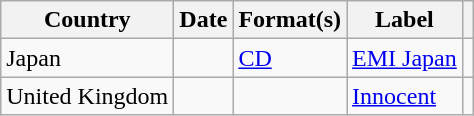<table class="wikitable">
<tr>
<th>Country</th>
<th>Date</th>
<th>Format(s)</th>
<th>Label</th>
<th></th>
</tr>
<tr>
<td>Japan</td>
<td></td>
<td><a href='#'>CD</a></td>
<td><a href='#'>EMI Japan</a></td>
<td></td>
</tr>
<tr>
<td>United Kingdom</td>
<td></td>
<td></td>
<td><a href='#'>Innocent</a></td>
<td></td>
</tr>
</table>
